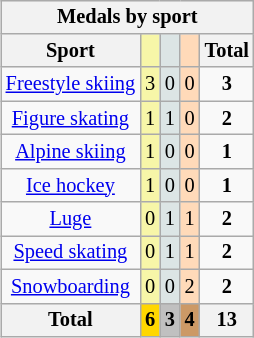<table class=wikitable style=font-size:85%;float:right;text-align:center>
<tr>
<th colspan=5>Medals by sport</th>
</tr>
<tr>
<th>Sport</th>
<td bgcolor=F7F6A8></td>
<td bgcolor=DCE5E5></td>
<td bgcolor=FFDAB9></td>
<th>Total</th>
</tr>
<tr>
<td><a href='#'>Freestyle skiing</a></td>
<td bgcolor=F7F6A8>3</td>
<td bgcolor=DCE5E5>0</td>
<td bgcolor=FFDAB9>0</td>
<td><strong>3</strong></td>
</tr>
<tr>
<td><a href='#'>Figure skating</a></td>
<td bgcolor=F7F6A8>1</td>
<td bgcolor=DCE5E5>1</td>
<td bgcolor=FFDAB9>0</td>
<td><strong>2</strong></td>
</tr>
<tr>
<td><a href='#'>Alpine skiing</a></td>
<td bgcolor=F7F6A8>1</td>
<td bgcolor=DCE5E5>0</td>
<td bgcolor=FFDAB9>0</td>
<td><strong>1</strong></td>
</tr>
<tr>
<td><a href='#'>Ice hockey</a></td>
<td bgcolor=F7F6A8>1</td>
<td bgcolor=DCE5E5>0</td>
<td bgcolor=FFDAB9>0</td>
<td><strong>1</strong></td>
</tr>
<tr>
<td><a href='#'>Luge</a></td>
<td bgcolor=F7F6A8>0</td>
<td bgcolor=DCE5E5>1</td>
<td bgcolor=FFDAB9>1</td>
<td><strong>2</strong></td>
</tr>
<tr>
<td><a href='#'>Speed skating</a></td>
<td bgcolor=F7F6A8>0</td>
<td bgcolor=DCE5E5>1</td>
<td bgcolor=FFDAB9>1</td>
<td><strong>2</strong></td>
</tr>
<tr>
<td><a href='#'>Snowboarding</a></td>
<td bgcolor=F7F6A8>0</td>
<td bgcolor=DCE5E5>0</td>
<td bgcolor=FFDAB9>2</td>
<td><strong>2</strong></td>
</tr>
<tr>
<th>Total</th>
<th style=background:gold>6</th>
<th style=background:silver>3</th>
<th style=background:#c96>4</th>
<th>13</th>
</tr>
</table>
